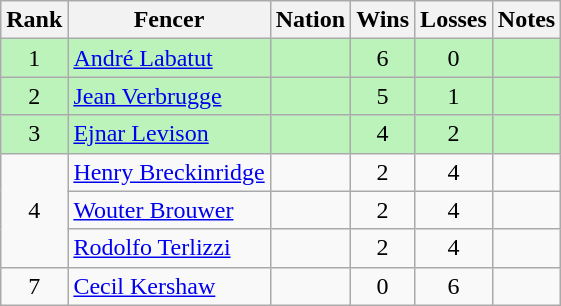<table class="wikitable sortable" style="text-align:center">
<tr>
<th>Rank</th>
<th>Fencer</th>
<th>Nation</th>
<th>Wins</th>
<th>Losses</th>
<th>Notes</th>
</tr>
<tr bgcolor=bbf3bb>
<td>1</td>
<td align=left><a href='#'>André Labatut</a></td>
<td align=left></td>
<td>6</td>
<td>0</td>
<td></td>
</tr>
<tr bgcolor=bbf3bb>
<td>2</td>
<td align=left><a href='#'>Jean Verbrugge</a></td>
<td align=left></td>
<td>5</td>
<td>1</td>
<td></td>
</tr>
<tr bgcolor=bbf3bb>
<td>3</td>
<td align=left><a href='#'>Ejnar Levison</a></td>
<td align=left></td>
<td>4</td>
<td>2</td>
<td></td>
</tr>
<tr>
<td rowspan=3>4</td>
<td align=left><a href='#'>Henry Breckinridge</a></td>
<td align=left></td>
<td>2</td>
<td>4</td>
<td></td>
</tr>
<tr>
<td align=left><a href='#'>Wouter Brouwer</a></td>
<td align=left></td>
<td>2</td>
<td>4</td>
<td></td>
</tr>
<tr>
<td align=left><a href='#'>Rodolfo Terlizzi</a></td>
<td align=left></td>
<td>2</td>
<td>4</td>
<td></td>
</tr>
<tr>
<td>7</td>
<td align=left><a href='#'>Cecil Kershaw</a></td>
<td align=left></td>
<td>0</td>
<td>6</td>
<td></td>
</tr>
</table>
